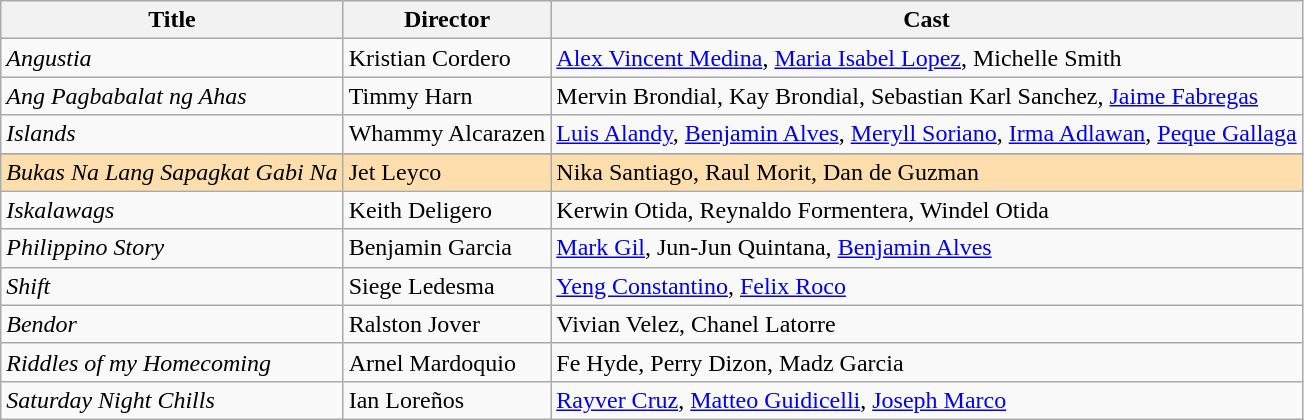<table class="wikitable">
<tr>
<th>Title</th>
<th>Director</th>
<th>Cast</th>
</tr>
<tr>
<td><em>Angustia</em></td>
<td>Kristian Cordero</td>
<td><a href='#'>Alex Vincent Medina</a>, <a href='#'>Maria Isabel Lopez</a>, Michelle Smith</td>
</tr>
<tr>
<td><em>Ang Pagbabalat ng Ahas</em></td>
<td>Timmy Harn</td>
<td>Mervin Brondial, Kay Brondial, Sebastian Karl Sanchez, <a href='#'>Jaime Fabregas</a></td>
</tr>
<tr>
<td><em>Islands</em></td>
<td>Whammy Alcarazen</td>
<td><a href='#'>Luis Alandy</a>, <a href='#'>Benjamin Alves</a>, <a href='#'>Meryll Soriano</a>, <a href='#'>Irma Adlawan</a>, <a href='#'>Peque Gallaga</a></td>
</tr>
<tr>
</tr>
<tr style="background:#FFDEAD;">
<td><em>Bukas Na Lang Sapagkat Gabi Na</em></td>
<td>Jet Leyco</td>
<td>Nika Santiago, Raul Morit, Dan de Guzman</td>
</tr>
<tr>
<td><em>Iskalawags</em></td>
<td>Keith Deligero</td>
<td>Kerwin Otida, Reynaldo Formentera, Windel Otida</td>
</tr>
<tr>
<td><em>Philippino Story</em></td>
<td>Benjamin Garcia</td>
<td><a href='#'>Mark Gil</a>, Jun-Jun Quintana, <a href='#'>Benjamin Alves</a></td>
</tr>
<tr>
<td><em>Shift</em></td>
<td>Siege Ledesma</td>
<td><a href='#'>Yeng Constantino</a>, <a href='#'>Felix Roco</a></td>
</tr>
<tr>
<td><em>Bendor</em></td>
<td>Ralston Jover</td>
<td>Vivian Velez, Chanel Latorre</td>
</tr>
<tr>
<td><em>Riddles of my Homecoming</em></td>
<td>Arnel Mardoquio</td>
<td>Fe Hyde, Perry Dizon, Madz Garcia</td>
</tr>
<tr>
<td><em>Saturday Night Chills</em></td>
<td>Ian Loreños</td>
<td><a href='#'>Rayver Cruz</a>, <a href='#'>Matteo Guidicelli</a>, <a href='#'>Joseph Marco</a></td>
</tr>
</table>
